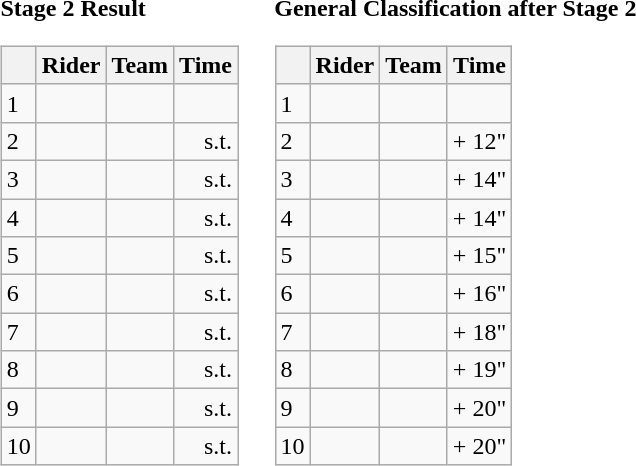<table>
<tr>
<td><strong>Stage 2 Result</strong><br><table class="wikitable">
<tr>
<th></th>
<th>Rider</th>
<th>Team</th>
<th>Time</th>
</tr>
<tr>
<td>1</td>
<td> </td>
<td></td>
<td align="right"></td>
</tr>
<tr>
<td>2</td>
<td></td>
<td></td>
<td align="right">s.t.</td>
</tr>
<tr>
<td>3</td>
<td></td>
<td></td>
<td align="right">s.t.</td>
</tr>
<tr>
<td>4</td>
<td></td>
<td></td>
<td align="right">s.t.</td>
</tr>
<tr>
<td>5</td>
<td></td>
<td></td>
<td align="right">s.t.</td>
</tr>
<tr>
<td>6</td>
<td></td>
<td></td>
<td align="right">s.t.</td>
</tr>
<tr>
<td>7</td>
<td></td>
<td></td>
<td align="right">s.t.</td>
</tr>
<tr>
<td>8</td>
<td> </td>
<td></td>
<td align="right">s.t.</td>
</tr>
<tr>
<td>9</td>
<td></td>
<td></td>
<td align="right">s.t.</td>
</tr>
<tr>
<td>10</td>
<td></td>
<td></td>
<td align="right">s.t.</td>
</tr>
</table>
</td>
<td></td>
<td><strong>General Classification after Stage 2</strong><br><table class="wikitable">
<tr>
<th></th>
<th>Rider</th>
<th>Team</th>
<th>Time</th>
</tr>
<tr>
<td>1</td>
<td> </td>
<td></td>
<td align="right"></td>
</tr>
<tr>
<td>2</td>
<td></td>
<td></td>
<td align="right">+ 12"</td>
</tr>
<tr>
<td>3</td>
<td></td>
<td></td>
<td align="right">+ 14"</td>
</tr>
<tr>
<td>4</td>
<td></td>
<td></td>
<td align="right">+ 14"</td>
</tr>
<tr>
<td>5</td>
<td></td>
<td></td>
<td align="right">+ 15"</td>
</tr>
<tr>
<td>6</td>
<td></td>
<td></td>
<td align="right">+ 16"</td>
</tr>
<tr>
<td>7</td>
<td></td>
<td></td>
<td align="right">+ 18"</td>
</tr>
<tr>
<td>8</td>
<td></td>
<td></td>
<td align="right">+ 19"</td>
</tr>
<tr>
<td>9</td>
<td></td>
<td></td>
<td align="right">+ 20"</td>
</tr>
<tr>
<td>10</td>
<td></td>
<td></td>
<td align="right">+ 20"</td>
</tr>
</table>
</td>
</tr>
</table>
